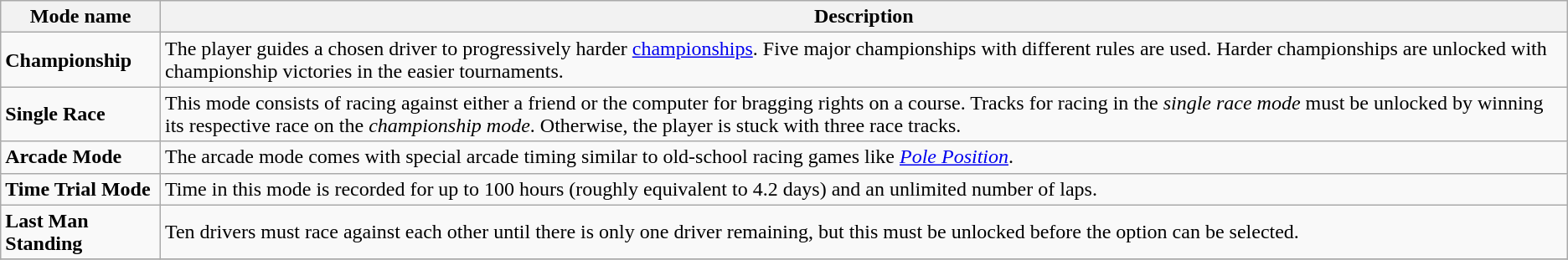<table class="wikitable">
<tr>
<th>Mode name</th>
<th>Description</th>
</tr>
<tr>
<td><strong>Championship</strong></td>
<td>The player guides a chosen driver to progressively harder <a href='#'>championships</a>. Five major championships with different rules are used. Harder championships are unlocked with championship victories in the easier tournaments.</td>
</tr>
<tr>
<td><strong>Single Race</strong></td>
<td>This mode consists of racing against either a friend or the computer for bragging rights on a course. Tracks for racing in the <em>single race mode</em> must be unlocked by winning its respective race on the <em>championship mode</em>. Otherwise, the player is stuck with three race tracks.</td>
</tr>
<tr>
<td><strong>Arcade Mode</strong></td>
<td>The arcade mode comes with special arcade timing similar to old-school racing games like <em><a href='#'>Pole Position</a></em>.</td>
</tr>
<tr>
<td><strong>Time Trial Mode</strong></td>
<td>Time in this mode is recorded for up to 100 hours (roughly equivalent to 4.2 days) and an unlimited number of laps.</td>
</tr>
<tr>
<td><strong>Last Man Standing</strong></td>
<td>Ten drivers must race against each other until there is only one driver remaining, but this must be unlocked before the option can be selected.</td>
</tr>
<tr>
</tr>
</table>
